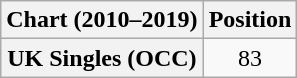<table class="wikitable plainrowheaders" style="text-align:center">
<tr>
<th scope="col">Chart (2010–2019)</th>
<th scope="col">Position</th>
</tr>
<tr>
<th scope="row">UK Singles (OCC)</th>
<td>83</td>
</tr>
</table>
